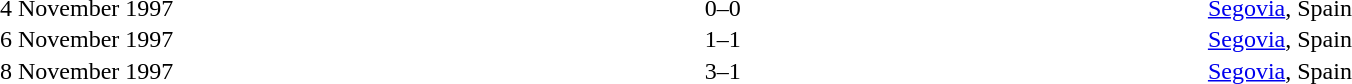<table cellspacing=1 width=85%>
<tr>
<th width=15%></th>
<th width=25%></th>
<th width=10%></th>
<th width=25%></th>
<th width=25%></th>
</tr>
<tr>
<td>4 November 1997</td>
<td align=right></td>
<td align=center>0–0</td>
<td></td>
<td><a href='#'>Segovia</a>, Spain</td>
</tr>
<tr>
<td>6 November 1997</td>
<td align=right></td>
<td align=center>1–1</td>
<td></td>
<td><a href='#'>Segovia</a>, Spain</td>
</tr>
<tr>
<td>8 November 1997</td>
<td align=right></td>
<td align=center>3–1</td>
<td></td>
<td><a href='#'>Segovia</a>, Spain</td>
</tr>
</table>
